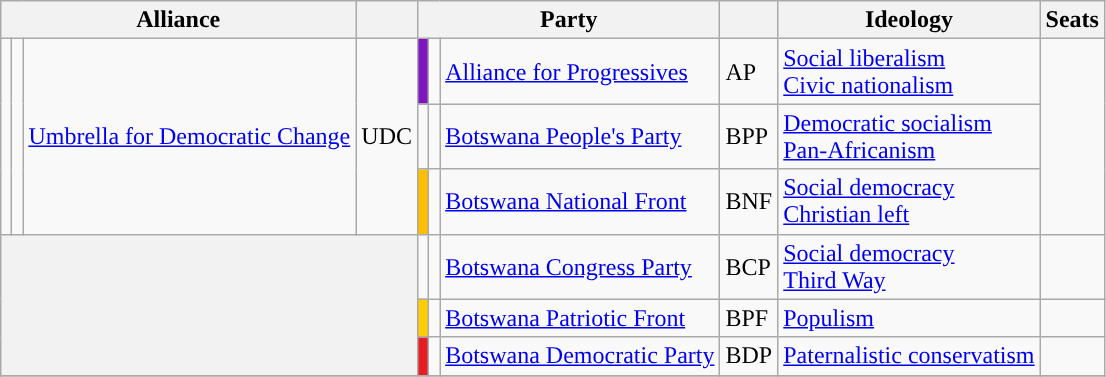<table class="wikitable">
<tr>
<th colspan="3">Alliance</th>
<th></th>
<th colspan="3">Party</th>
<th></th>
<th>Ideology</th>
<th>Seats</th>
</tr>
<tr>
<td rowspan="3"></td>
<td rowspan="3"></td>
<td rowspan="3"><a href='#'>Umbrella for Democratic Change</a></td>
<td rowspan="3">UDC</td>
<td bgcolor="#7D16BF"></td>
<td></td>
<td><a href='#'>Alliance for Progressives</a></td>
<td>AP</td>
<td><a href='#'>Social liberalism</a><br><a href='#'>Civic nationalism</a></td>
<td rowspan="3"></td>
</tr>
<tr>
<td></td>
<td></td>
<td><a href='#'>Botswana People's Party</a></td>
<td>BPP</td>
<td><a href='#'>Democratic socialism</a><br><a href='#'>Pan-Africanism</a></td>
</tr>
<tr>
<td bgcolor="#FFBF00"></td>
<td></td>
<td><a href='#'>Botswana National Front</a></td>
<td>BNF</td>
<td><a href='#'>Social democracy</a><br><a href='#'>Christian left</a></td>
</tr>
<tr>
<th colspan="4" rowspan="3"></th>
<td></td>
<td></td>
<td><a href='#'>Botswana Congress Party</a></td>
<td>BCP</td>
<td><a href='#'>Social democracy</a><br><a href='#'>Third Way</a></td>
<td></td>
</tr>
<tr>
<td bgcolor="#fece00"></td>
<td></td>
<td><a href='#'>Botswana Patriotic Front</a></td>
<td>BPF</td>
<td><a href='#'>Populism</a></td>
<td></td>
</tr>
<tr Andiswa MO KE BOTSWANA MOO>
<td bgcolor="#E61D25"></td>
<td></td>
<td><a href='#'>Botswana Democratic Party</a></td>
<td>BDP</td>
<td><a href='#'>Paternalistic conservatism</a></td>
<td></td>
</tr>
<tr>
</tr>
</table>
